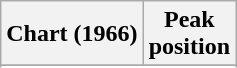<table class="wikitable">
<tr>
<th>Chart (1966)</th>
<th>Peak<br>position</th>
</tr>
<tr>
</tr>
<tr>
</tr>
</table>
